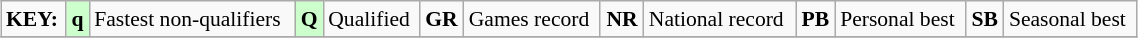<table class="wikitable" style="margin:0.5em auto; font-size:90%;position:relative;" width=60%>
<tr>
<td><strong>KEY:</strong></td>
<td bgcolor=ccffcc align=center><strong>q</strong></td>
<td>Fastest non-qualifiers</td>
<td bgcolor=ccffcc align=center><strong>Q</strong></td>
<td>Qualified</td>
<td align=center><strong>GR</strong></td>
<td>Games record</td>
<td align=center><strong>NR</strong></td>
<td>National record</td>
<td align=center><strong>PB</strong></td>
<td>Personal best</td>
<td align=center><strong>SB</strong></td>
<td>Seasonal best</td>
</tr>
<tr>
</tr>
</table>
